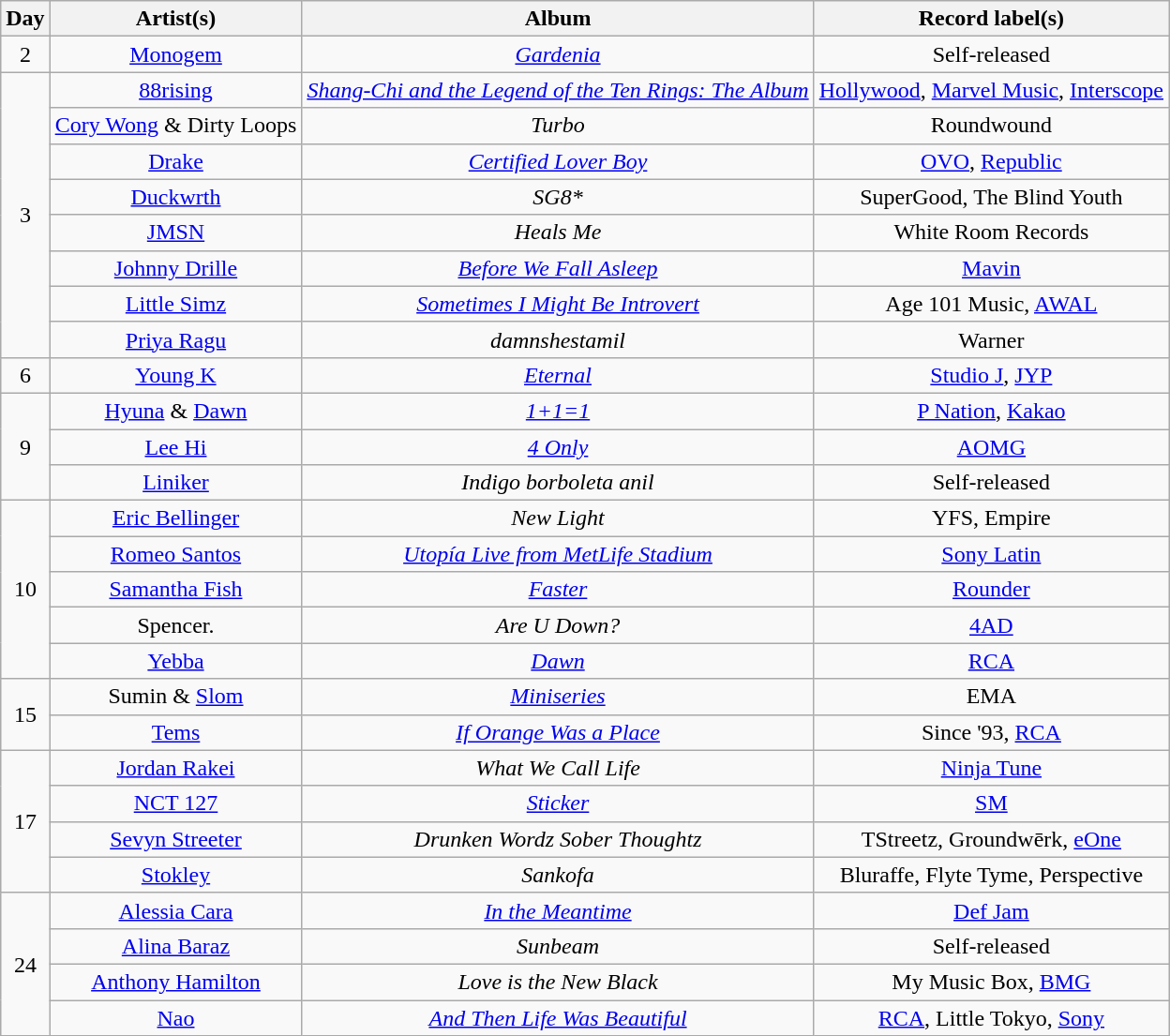<table class="wikitable" style="text-align:center;">
<tr>
<th scope="col">Day</th>
<th scope="col">Artist(s)</th>
<th scope="col">Album</th>
<th scope="col">Record label(s)</th>
</tr>
<tr>
<td>2</td>
<td><a href='#'>Monogem</a></td>
<td><em><a href='#'>Gardenia</a></em></td>
<td>Self-released</td>
</tr>
<tr>
<td rowspan="8">3</td>
<td><a href='#'>88rising</a></td>
<td><em><a href='#'>Shang-Chi and the Legend of the Ten Rings: The Album</a></em></td>
<td><a href='#'>Hollywood</a>, <a href='#'>Marvel Music</a>, <a href='#'>Interscope</a></td>
</tr>
<tr>
<td><a href='#'>Cory Wong</a> & Dirty Loops</td>
<td><em>Turbo</em></td>
<td>Roundwound</td>
</tr>
<tr>
<td><a href='#'>Drake</a></td>
<td><em><a href='#'>Certified Lover Boy</a></em></td>
<td><a href='#'>OVO</a>, <a href='#'>Republic</a></td>
</tr>
<tr>
<td><a href='#'>Duckwrth</a></td>
<td><em>SG8*</em></td>
<td>SuperGood, The Blind Youth</td>
</tr>
<tr>
<td><a href='#'>JMSN</a></td>
<td><em>Heals Me</em></td>
<td>White Room Records</td>
</tr>
<tr>
<td><a href='#'>Johnny Drille</a></td>
<td><em><a href='#'>Before We Fall Asleep</a></em></td>
<td><a href='#'>Mavin</a></td>
</tr>
<tr>
<td><a href='#'>Little Simz</a></td>
<td><em><a href='#'>Sometimes I Might Be Introvert</a></em></td>
<td>Age 101 Music, <a href='#'>AWAL</a></td>
</tr>
<tr>
<td><a href='#'>Priya Ragu</a></td>
<td><em>damnshestamil</em></td>
<td>Warner</td>
</tr>
<tr>
<td>6</td>
<td><a href='#'>Young K</a></td>
<td><em><a href='#'>Eternal</a></em></td>
<td><a href='#'>Studio J</a>, <a href='#'>JYP</a></td>
</tr>
<tr>
<td rowspan="3">9</td>
<td><a href='#'>Hyuna</a> & <a href='#'>Dawn</a></td>
<td><em><a href='#'>1+1=1</a></em></td>
<td><a href='#'>P Nation</a>, <a href='#'>Kakao</a></td>
</tr>
<tr>
<td><a href='#'>Lee Hi</a></td>
<td><em><a href='#'>4 Only</a></em></td>
<td><a href='#'>AOMG</a></td>
</tr>
<tr>
<td><a href='#'>Liniker</a></td>
<td><em>Indigo borboleta anil</em></td>
<td>Self-released</td>
</tr>
<tr>
<td rowspan="5">10</td>
<td><a href='#'>Eric Bellinger</a></td>
<td><em>New Light</em></td>
<td>YFS, Empire</td>
</tr>
<tr>
<td><a href='#'>Romeo Santos</a></td>
<td><em><a href='#'>Utopía Live from MetLife Stadium</a></em></td>
<td><a href='#'>Sony Latin</a></td>
</tr>
<tr>
<td><a href='#'>Samantha Fish</a></td>
<td><em><a href='#'>Faster</a></em></td>
<td><a href='#'>Rounder</a></td>
</tr>
<tr>
<td>Spencer.</td>
<td><em>Are U Down?</em></td>
<td><a href='#'>4AD</a></td>
</tr>
<tr>
<td><a href='#'>Yebba</a></td>
<td><em><a href='#'>Dawn</a></em></td>
<td><a href='#'>RCA</a></td>
</tr>
<tr>
<td rowspan="2">15</td>
<td>Sumin & <a href='#'>Slom</a></td>
<td><em><a href='#'>Miniseries</a></em></td>
<td>EMA</td>
</tr>
<tr>
<td><a href='#'>Tems</a></td>
<td><em><a href='#'>If Orange Was a Place</a></em></td>
<td>Since '93, <a href='#'>RCA</a></td>
</tr>
<tr>
<td rowspan="4">17</td>
<td><a href='#'>Jordan Rakei</a></td>
<td><em>What We Call Life</em></td>
<td><a href='#'>Ninja Tune</a></td>
</tr>
<tr>
<td><a href='#'>NCT 127</a></td>
<td><em><a href='#'>Sticker</a></em></td>
<td><a href='#'>SM</a></td>
</tr>
<tr>
<td><a href='#'>Sevyn Streeter</a></td>
<td><em>Drunken Wordz Sober Thoughtz</em></td>
<td>TStreetz, Groundwērk, <a href='#'>eOne</a></td>
</tr>
<tr>
<td><a href='#'>Stokley</a></td>
<td><em>Sankofa</em></td>
<td>Bluraffe, Flyte Tyme, Perspective</td>
</tr>
<tr>
<td rowspan="4">24</td>
<td><a href='#'>Alessia Cara</a></td>
<td><em><a href='#'>In the Meantime</a></em></td>
<td><a href='#'>Def Jam</a></td>
</tr>
<tr>
<td><a href='#'>Alina Baraz</a></td>
<td><em>Sunbeam</em></td>
<td>Self-released</td>
</tr>
<tr>
<td><a href='#'>Anthony Hamilton</a></td>
<td><em>Love is the New Black</em></td>
<td>My Music Box, <a href='#'>BMG</a></td>
</tr>
<tr>
<td><a href='#'>Nao</a></td>
<td><em><a href='#'>And Then Life Was Beautiful</a></em></td>
<td><a href='#'>RCA</a>, Little Tokyo, <a href='#'>Sony</a></td>
</tr>
</table>
